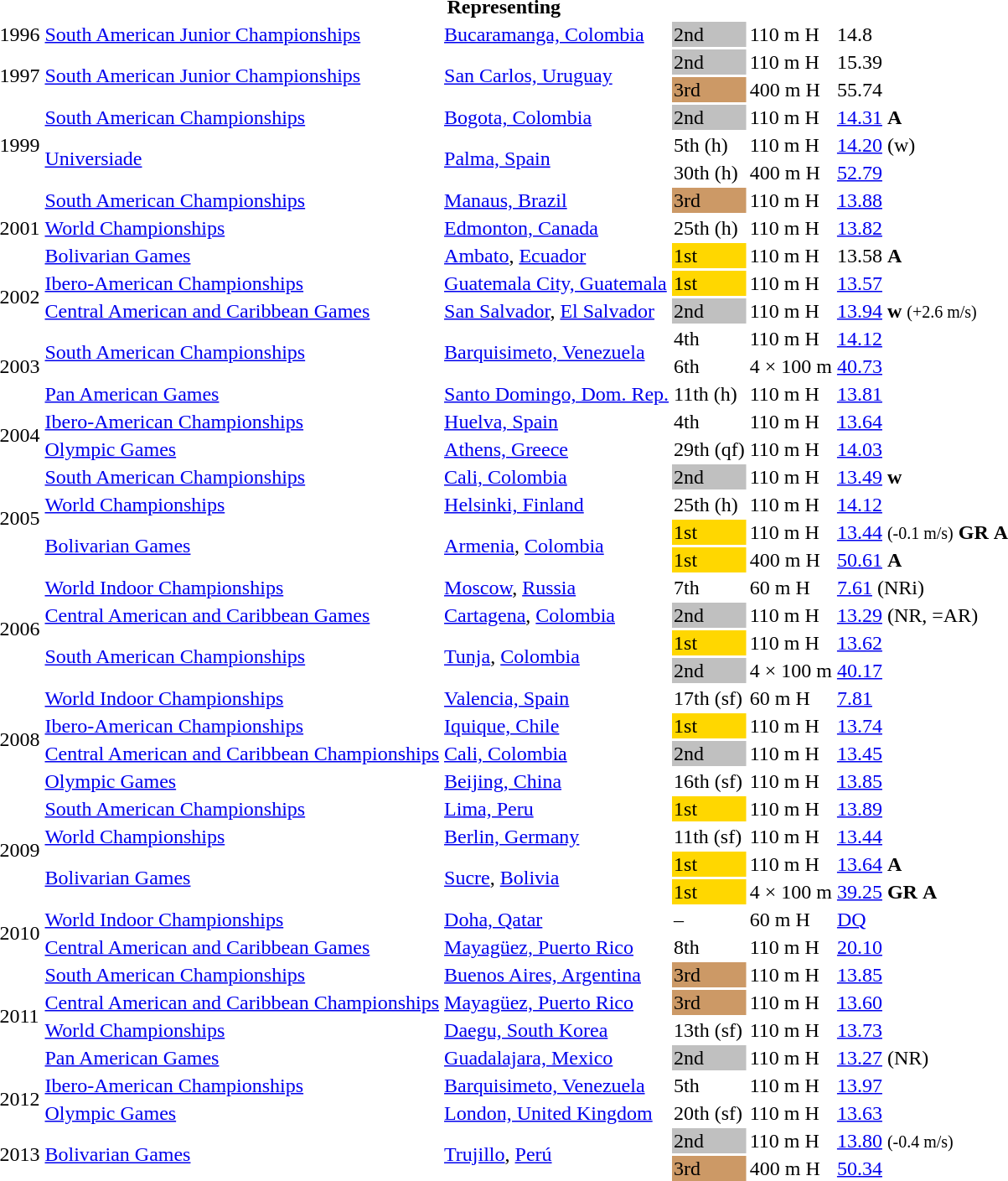<table>
<tr>
<th colspan="6">Representing </th>
</tr>
<tr>
<td>1996</td>
<td><a href='#'>South American Junior Championships</a></td>
<td><a href='#'>Bucaramanga, Colombia</a></td>
<td bgcolor="silver">2nd</td>
<td>110 m H</td>
<td>14.8</td>
</tr>
<tr>
<td rowspan=2>1997</td>
<td rowspan=2><a href='#'>South American Junior Championships</a></td>
<td rowspan=2><a href='#'>San Carlos, Uruguay</a></td>
<td bgcolor="silver">2nd</td>
<td>110 m H</td>
<td>15.39</td>
</tr>
<tr>
<td bgcolor="cc9966">3rd</td>
<td>400 m H</td>
<td>55.74</td>
</tr>
<tr>
<td rowspan=3>1999</td>
<td><a href='#'>South American Championships</a></td>
<td><a href='#'>Bogota, Colombia</a></td>
<td bgcolor="silver">2nd</td>
<td>110 m H</td>
<td><a href='#'>14.31</a> <strong>A</strong></td>
</tr>
<tr>
<td rowspan=2><a href='#'>Universiade</a></td>
<td rowspan=2><a href='#'>Palma, Spain</a></td>
<td>5th (h)</td>
<td>110 m H</td>
<td><a href='#'>14.20</a> (w)</td>
</tr>
<tr>
<td>30th (h)</td>
<td>400 m H</td>
<td><a href='#'>52.79</a></td>
</tr>
<tr>
<td rowspan=3>2001</td>
<td><a href='#'>South American Championships</a></td>
<td><a href='#'>Manaus, Brazil</a></td>
<td bgcolor="cc9966">3rd</td>
<td>110 m H</td>
<td><a href='#'>13.88</a></td>
</tr>
<tr>
<td><a href='#'>World Championships</a></td>
<td><a href='#'>Edmonton, Canada</a></td>
<td>25th (h)</td>
<td>110 m H</td>
<td><a href='#'>13.82</a></td>
</tr>
<tr>
<td><a href='#'>Bolivarian Games</a></td>
<td><a href='#'>Ambato</a>, <a href='#'>Ecuador</a></td>
<td bgcolor=gold>1st</td>
<td>110 m H</td>
<td>13.58 <strong>A</strong></td>
</tr>
<tr>
<td rowspan=2>2002</td>
<td><a href='#'>Ibero-American Championships</a></td>
<td><a href='#'>Guatemala City, Guatemala</a></td>
<td bgcolor="gold">1st</td>
<td>110 m H</td>
<td><a href='#'>13.57</a></td>
</tr>
<tr>
<td><a href='#'>Central American and Caribbean Games</a></td>
<td><a href='#'>San Salvador</a>, <a href='#'>El Salvador</a></td>
<td bgcolor="silver">2nd</td>
<td>110 m H</td>
<td><a href='#'>13.94</a> <strong>w</strong> <small>(+2.6 m/s)</small></td>
</tr>
<tr>
<td rowspan=3>2003</td>
<td rowspan=2><a href='#'>South American Championships</a></td>
<td rowspan=2><a href='#'>Barquisimeto, Venezuela</a></td>
<td>4th</td>
<td>110 m H</td>
<td><a href='#'>14.12</a></td>
</tr>
<tr>
<td>6th</td>
<td>4 × 100 m</td>
<td><a href='#'>40.73</a></td>
</tr>
<tr>
<td><a href='#'>Pan American Games</a></td>
<td><a href='#'>Santo Domingo, Dom. Rep.</a></td>
<td>11th (h)</td>
<td>110 m H</td>
<td><a href='#'>13.81</a></td>
</tr>
<tr>
<td rowspan=2>2004</td>
<td><a href='#'>Ibero-American Championships</a></td>
<td><a href='#'>Huelva, Spain</a></td>
<td>4th</td>
<td>110 m H</td>
<td><a href='#'>13.64</a></td>
</tr>
<tr>
<td><a href='#'>Olympic Games</a></td>
<td><a href='#'>Athens, Greece</a></td>
<td>29th (qf)</td>
<td>110 m H</td>
<td><a href='#'>14.03</a></td>
</tr>
<tr>
<td rowspan=4>2005</td>
<td><a href='#'>South American Championships</a></td>
<td><a href='#'>Cali, Colombia</a></td>
<td bgcolor="silver">2nd</td>
<td>110 m H</td>
<td><a href='#'>13.49</a> <strong>w</strong></td>
</tr>
<tr>
<td><a href='#'>World Championships</a></td>
<td><a href='#'>Helsinki, Finland</a></td>
<td>25th (h)</td>
<td>110 m H</td>
<td><a href='#'>14.12</a></td>
</tr>
<tr>
<td rowspan=2><a href='#'>Bolivarian Games</a></td>
<td rowspan=2><a href='#'>Armenia</a>, <a href='#'>Colombia</a></td>
<td bgcolor=gold>1st</td>
<td>110 m H</td>
<td><a href='#'>13.44</a> <small>(-0.1 m/s)</small> <strong>GR</strong> <strong>A</strong></td>
</tr>
<tr>
<td bgcolor=gold>1st</td>
<td>400 m H</td>
<td><a href='#'>50.61</a> <strong>A</strong></td>
</tr>
<tr>
<td rowspan=4>2006</td>
<td><a href='#'>World Indoor Championships</a></td>
<td><a href='#'>Moscow</a>, <a href='#'>Russia</a></td>
<td>7th</td>
<td>60 m H</td>
<td><a href='#'>7.61</a> (NRi)</td>
</tr>
<tr>
<td><a href='#'>Central American and Caribbean Games</a></td>
<td><a href='#'>Cartagena</a>, <a href='#'>Colombia</a></td>
<td bgcolor="silver">2nd</td>
<td>110 m H</td>
<td><a href='#'>13.29</a> (NR, =AR)</td>
</tr>
<tr>
<td rowspan=2><a href='#'>South American Championships</a></td>
<td rowspan=2><a href='#'>Tunja</a>, <a href='#'>Colombia</a></td>
<td bgcolor="gold">1st</td>
<td>110 m H</td>
<td><a href='#'>13.62</a></td>
</tr>
<tr>
<td bgcolor="silver">2nd</td>
<td>4 × 100 m</td>
<td><a href='#'>40.17</a></td>
</tr>
<tr>
<td rowspan=4>2008</td>
<td><a href='#'>World Indoor Championships</a></td>
<td><a href='#'>Valencia, Spain</a></td>
<td>17th (sf)</td>
<td>60 m H</td>
<td><a href='#'>7.81</a></td>
</tr>
<tr>
<td><a href='#'>Ibero-American Championships</a></td>
<td><a href='#'>Iquique, Chile</a></td>
<td bgcolor="gold">1st</td>
<td>110 m H</td>
<td><a href='#'>13.74</a></td>
</tr>
<tr>
<td><a href='#'>Central American and Caribbean Championships</a></td>
<td><a href='#'>Cali, Colombia</a></td>
<td bgcolor="silver">2nd</td>
<td>110 m H</td>
<td><a href='#'>13.45</a></td>
</tr>
<tr>
<td><a href='#'>Olympic Games</a></td>
<td><a href='#'>Beijing, China</a></td>
<td>16th (sf)</td>
<td>110 m H</td>
<td><a href='#'>13.85</a></td>
</tr>
<tr>
<td rowspan=4>2009</td>
<td><a href='#'>South American Championships</a></td>
<td><a href='#'>Lima, Peru</a></td>
<td bgcolor="gold">1st</td>
<td>110 m H</td>
<td><a href='#'>13.89</a></td>
</tr>
<tr>
<td><a href='#'>World Championships</a></td>
<td><a href='#'>Berlin, Germany</a></td>
<td>11th (sf)</td>
<td>110 m H</td>
<td><a href='#'>13.44</a></td>
</tr>
<tr>
<td rowspan=2><a href='#'>Bolivarian Games</a></td>
<td rowspan=2><a href='#'>Sucre</a>, <a href='#'>Bolivia</a></td>
<td bgcolor=gold>1st</td>
<td>110 m H</td>
<td><a href='#'>13.64</a> <strong>A</strong></td>
</tr>
<tr>
<td bgcolor=gold>1st</td>
<td>4 × 100 m</td>
<td><a href='#'>39.25</a> <strong>GR</strong> <strong>A</strong></td>
</tr>
<tr>
<td rowspan=2>2010</td>
<td><a href='#'>World Indoor Championships</a></td>
<td><a href='#'>Doha, Qatar</a></td>
<td>–</td>
<td>60 m H</td>
<td><a href='#'>DQ</a></td>
</tr>
<tr>
<td><a href='#'>Central American and Caribbean Games</a></td>
<td><a href='#'>Mayagüez, Puerto Rico</a></td>
<td>8th</td>
<td>110 m H</td>
<td><a href='#'>20.10</a></td>
</tr>
<tr>
<td rowspan=4>2011</td>
<td><a href='#'>South American Championships</a></td>
<td><a href='#'>Buenos Aires, Argentina</a></td>
<td bgcolor="cc9966">3rd</td>
<td>110 m H</td>
<td><a href='#'>13.85</a></td>
</tr>
<tr>
<td><a href='#'>Central American and Caribbean Championships</a></td>
<td><a href='#'>Mayagüez, Puerto Rico</a></td>
<td bgcolor="cc9966">3rd</td>
<td>110 m H</td>
<td><a href='#'>13.60</a></td>
</tr>
<tr>
<td><a href='#'>World Championships</a></td>
<td><a href='#'>Daegu, South Korea</a></td>
<td>13th (sf)</td>
<td>110 m H</td>
<td><a href='#'>13.73</a></td>
</tr>
<tr>
<td><a href='#'>Pan American Games</a></td>
<td><a href='#'>Guadalajara, Mexico</a></td>
<td bgcolor="silver">2nd</td>
<td>110 m H</td>
<td><a href='#'>13.27</a> (NR)</td>
</tr>
<tr>
<td rowspan=2>2012</td>
<td><a href='#'>Ibero-American Championships</a></td>
<td><a href='#'>Barquisimeto, Venezuela</a></td>
<td>5th</td>
<td>110 m H</td>
<td><a href='#'>13.97</a></td>
</tr>
<tr>
<td><a href='#'>Olympic Games</a></td>
<td><a href='#'>London, United Kingdom</a></td>
<td>20th (sf)</td>
<td>110 m H</td>
<td><a href='#'>13.63</a></td>
</tr>
<tr>
<td rowspan=2>2013</td>
<td rowspan=2><a href='#'>Bolivarian Games</a></td>
<td rowspan=2><a href='#'>Trujillo</a>, <a href='#'>Perú</a></td>
<td bgcolor=silver>2nd</td>
<td>110 m H</td>
<td><a href='#'>13.80</a> <small>(-0.4 m/s)</small></td>
</tr>
<tr>
<td bgcolor="cc9966">3rd</td>
<td>400 m H</td>
<td><a href='#'>50.34</a></td>
</tr>
</table>
